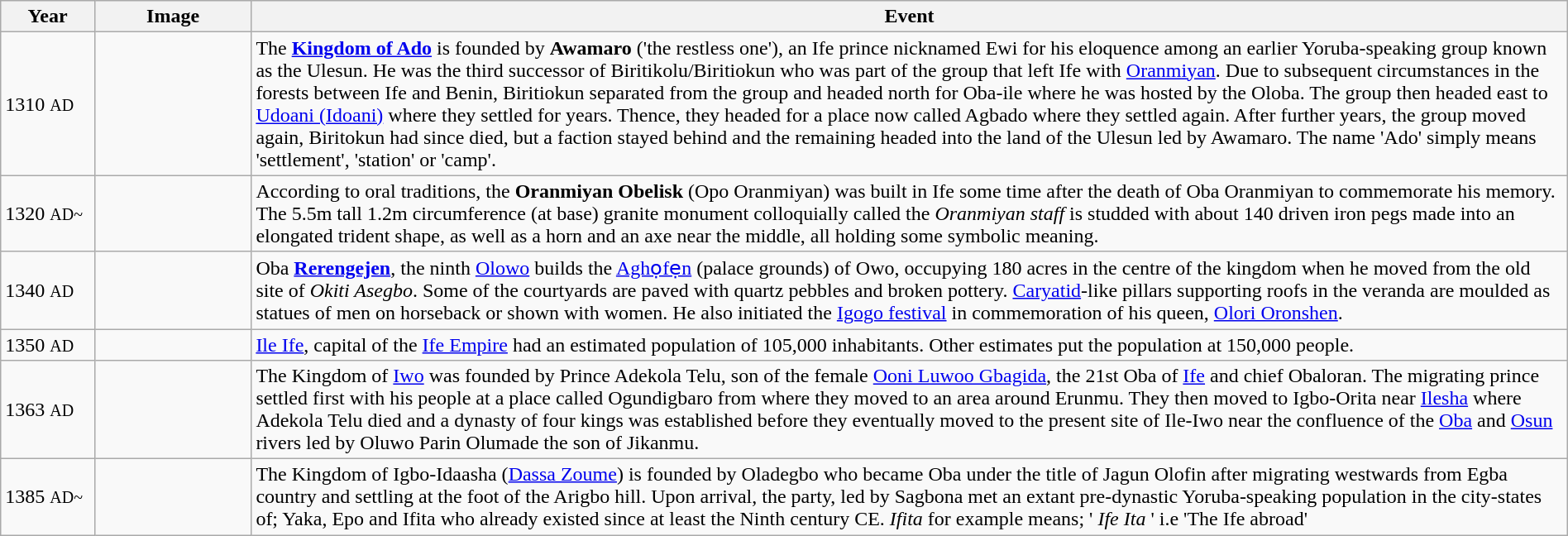<table class="wikitable" width="100%">
<tr>
<th style="width:6%">Year</th>
<th style="width:10%">Image</th>
<th>Event</th>
</tr>
<tr>
<td>1310 <small>AD</small></td>
<td></td>
<td>The <strong><a href='#'>Kingdom of Ado</a></strong> is founded by <strong>Awamaro</strong> ('the restless one'), an Ife prince nicknamed Ewi for his eloquence among an earlier Yoruba-speaking group known as the Ulesun. He was the third successor of Biritikolu/Biritiokun who was part of the group that left Ife with <a href='#'>Oranmiyan</a>. Due to subsequent circumstances in the forests between Ife and Benin, Biritiokun separated from the group and headed north for Oba-ile where he was hosted by the Oloba. The group then headed east to <a href='#'>Udoani (Idoani)</a> where they settled for years. Thence, they headed for a place now called Agbado where they settled again. After further years, the group moved again, Biritokun had since died, but a faction stayed behind and the remaining headed into the land of the Ulesun led by Awamaro. The name 'Ado' simply means 'settlement', 'station' or 'camp'.</td>
</tr>
<tr>
<td>1320 <small>AD~</small></td>
<td></td>
<td>According to oral traditions, the <strong>Oranmiyan Obelisk</strong> (Opo Oranmiyan) was built in Ife some time after the death of Oba Oranmiyan to commemorate his memory. The 5.5m tall 1.2m circumference (at base) granite monument colloquially called the <em>Oranmiyan staff</em> is studded with about 140 driven iron pegs made into an elongated trident shape, as well as a horn and an axe near the middle, all holding some symbolic meaning.</td>
</tr>
<tr>
<td>1340 <small>AD</small></td>
<td></td>
<td>Oba <strong><a href='#'>Rerengejen</a></strong>, the ninth <a href='#'>Olowo</a> builds the <a href='#'>Aghọfẹn</a> (palace grounds) of Owo, occupying 180 acres in the centre of the kingdom when he moved from the old site of <em>Okiti Asegbo</em>. Some of the courtyards are paved with quartz pebbles and broken pottery. <a href='#'>Caryatid</a>-like pillars supporting roofs in the veranda are moulded as statues of men on horseback or shown with women. He also initiated the <a href='#'>Igogo festival</a> in commemoration of his queen, <a href='#'>Olori Oronshen</a>.</td>
</tr>
<tr>
<td>1350 <small>AD</small></td>
<td></td>
<td><a href='#'>Ile Ife</a>, capital of the <a href='#'>Ife Empire</a> had an estimated population of 105,000 inhabitants. Other estimates put the population at 150,000 people.</td>
</tr>
<tr>
<td>1363 <small>AD</small></td>
<td></td>
<td>The Kingdom of <a href='#'>Iwo</a> was founded by Prince Adekola Telu, son of the female <a href='#'>Ooni Luwoo Gbagida</a>, the 21st Oba of <a href='#'>Ife</a> and chief Obaloran. The migrating prince settled first with his people at a place called Ogundigbaro from where they moved to an area around Erunmu. They then moved to Igbo-Orita near <a href='#'>Ilesha</a> where Adekola Telu died and a dynasty of four kings was established before they eventually moved to the present site of Ile-Iwo near the confluence of the <a href='#'>Oba</a> and <a href='#'>Osun</a> rivers led by Oluwo Parin Olumade the son of Jikanmu.</td>
</tr>
<tr>
<td>1385 <small>AD~</small></td>
<td></td>
<td>The Kingdom of Igbo-Idaasha (<a href='#'>Dassa Zoume</a>) is founded by Oladegbo who became Oba under the title of Jagun Olofin after migrating westwards from Egba country and settling at the foot of the Arigbo hill. Upon arrival, the party, led by Sagbona met an extant pre-dynastic Yoruba-speaking population in the city-states of; Yaka, Epo and Ifita who already existed since at least the Ninth century CE. <em>Ifita</em> for example means; ' <em>Ife Ita</em> ' i.e 'The Ife abroad'</td>
</tr>
</table>
